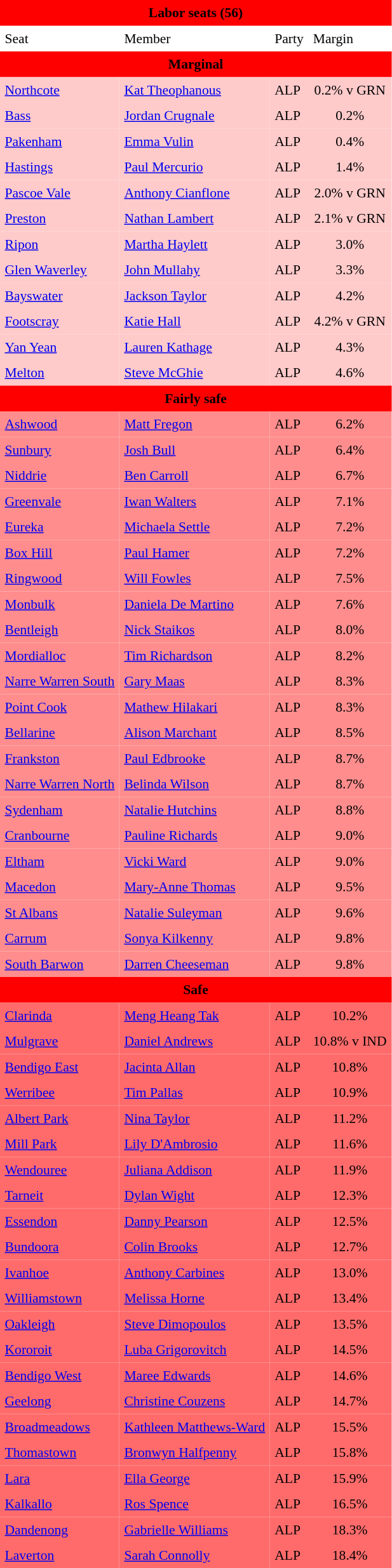<table class="wiktable "toccolours" cellpadding="5" cellspacing="0" style="float:left; margin-right:.5em; margin-top:.4em; font-size:90%">
<tr>
<td colspan="4" style="text-align:center; background:red;"><span><strong>Labor seats (56)</strong></span></td>
</tr>
<tr>
<td>Seat</td>
<td>Member</td>
<td>Party</td>
<td>Margin</td>
</tr>
<tr>
<td colspan="4" style="text-align:center; background:red;"><span><strong>Marginal</strong></span></td>
</tr>
<tr>
<td style="text-align:left; background:#FFCACA;"><a href='#'>Northcote</a></td>
<td style="text-align:left; background:#FFCACA;"><a href='#'>Kat Theophanous</a></td>
<td style="text-align:left; background:#FFCACA;">ALP</td>
<td style="text-align:center; background:#FFCACA;">0.2% v GRN</td>
</tr>
<tr>
<td style="text-align:left; background:#FFCACA;"><a href='#'>Bass</a></td>
<td style="text-align:left; background:#FFCACA;"><a href='#'>Jordan Crugnale</a></td>
<td style="text-align:left; background:#FFCACA;">ALP</td>
<td style="text-align:center; background:#FFCACA;">0.2%</td>
</tr>
<tr>
<td style="text-align:left; background:#FFCACA;"><a href='#'>Pakenham</a></td>
<td style="text-align:left; background:#FFCACA;"><a href='#'>Emma Vulin</a></td>
<td style="text-align:left; background:#FFCACA;">ALP</td>
<td style="text-align:center; background:#FFCACA;">0.4%</td>
</tr>
<tr>
<td style="text-align:left; background:#FFCACA;"><a href='#'>Hastings</a></td>
<td style="text-align:left; background:#FFCACA;"><a href='#'>Paul Mercurio</a></td>
<td style="text-align:left; background:#FFCACA;">ALP</td>
<td style="text-align:center; background:#FFCACA;">1.4%</td>
</tr>
<tr>
<td style="text-align:left; background:#FFCACA;"><a href='#'>Pascoe Vale</a></td>
<td style="text-align:left; background:#FFCACA;"><a href='#'>Anthony Cianflone</a></td>
<td style="text-align:left; background:#FFCACA;">ALP</td>
<td style="text-align:center; background:#FFCACA;">2.0% v GRN</td>
</tr>
<tr>
<td style="text-align:left; background:#FFCACA;"><a href='#'>Preston</a></td>
<td style="text-align:left; background:#FFCACA;"><a href='#'>Nathan Lambert</a></td>
<td style="text-align:left; background:#FFCACA;">ALP</td>
<td style="text-align:center; background:#FFCACA;">2.1% v GRN</td>
</tr>
<tr>
<td style="text-align:left; background:#FFCACA;"><a href='#'>Ripon</a></td>
<td style="text-align:left; background:#FFCACA;"><a href='#'>Martha Haylett</a></td>
<td style="text-align:left; background:#FFCACA;">ALP</td>
<td style="text-align:center; background:#FFCACA;">3.0%</td>
</tr>
<tr>
<td style="text-align:left; background:#FFCACA;"><a href='#'>Glen Waverley</a></td>
<td style="text-align:left; background:#FFCACA;"><a href='#'>John Mullahy</a></td>
<td style="text-align:left; background:#FFCACA;">ALP</td>
<td style="text-align:center; background:#FFCACA;">3.3%</td>
</tr>
<tr>
<td style="text-align:left; background:#FFCACA;"><a href='#'>Bayswater</a></td>
<td style="text-align:left; background:#FFCACA;"><a href='#'>Jackson Taylor</a></td>
<td style="text-align:left; background:#FFCACA;">ALP</td>
<td style="text-align:center; background:#FFCACA;">4.2%</td>
</tr>
<tr>
<td style="text-align:left; background:#FFCACA;"><a href='#'>Footscray</a></td>
<td style="text-align:left; background:#FFCACA;"><a href='#'>Katie Hall</a></td>
<td style="text-align:left; background:#FFCACA;">ALP</td>
<td style="text-align:center; background:#FFCACA;">4.2% v GRN</td>
</tr>
<tr>
<td style="text-align:left; background:#FFCACA;"><a href='#'>Yan Yean</a></td>
<td style="text-align:left; background:#FFCACA;"><a href='#'>Lauren Kathage</a></td>
<td style="text-align:left; background:#FFCACA;">ALP</td>
<td style="text-align:center; background:#FFCACA;">4.3%</td>
</tr>
<tr>
<td style="text-align:left; background:#FFCACA;"><a href='#'>Melton</a></td>
<td style="text-align:left; background:#FFCACA;"><a href='#'>Steve McGhie</a></td>
<td style="text-align:left; background:#FFCACA;">ALP</td>
<td style="text-align:center; background:#FFCACA;">4.6%</td>
</tr>
<tr>
<td colspan="4" style="text-align:center; background:red;"><span><strong>Fairly safe</strong></span></td>
</tr>
<tr>
<td style="text-align:left; background:#FF8D8D;"><a href='#'>Ashwood</a></td>
<td style="text-align:left; background:#FF8D8D;"><a href='#'>Matt Fregon</a></td>
<td style="text-align:left; background:#FF8D8D;">ALP</td>
<td style="text-align:center; background:#FF8D8D;">6.2%</td>
</tr>
<tr>
<td style="text-align:left; background:#FF8D8D;"><a href='#'>Sunbury</a></td>
<td style="text-align:left; background:#FF8D8D;"><a href='#'>Josh Bull</a></td>
<td style="text-align:left; background:#FF8D8D;">ALP</td>
<td style="text-align:center; background:#FF8D8D;">6.4%</td>
</tr>
<tr>
<td style="text-align:left; background:#FF8D8D;"><a href='#'>Niddrie</a></td>
<td style="text-align:left; background:#FF8D8D;"><a href='#'>Ben Carroll</a></td>
<td style="text-align:left; background:#FF8D8D;">ALP</td>
<td style="text-align:center; background:#FF8D8D;">6.7%</td>
</tr>
<tr>
<td style="text-align:left; background:#FF8D8D;"><a href='#'>Greenvale</a></td>
<td style="text-align:left; background:#FF8D8D;"><a href='#'>Iwan Walters</a></td>
<td style="text-align:left; background:#FF8D8D;">ALP</td>
<td style="text-align:center; background:#FF8D8D;">7.1%</td>
</tr>
<tr>
<td style="text-align:left; background:#FF8D8D;"><a href='#'>Eureka</a></td>
<td style="text-align:left; background:#FF8D8D;"><a href='#'>Michaela Settle</a></td>
<td style="text-align:left; background:#FF8D8D;">ALP</td>
<td style="text-align:center; background:#FF8D8D;">7.2%</td>
</tr>
<tr>
<td style="text-align:left; background:#FF8D8D;"><a href='#'>Box Hill</a></td>
<td style="text-align:left; background:#FF8D8D;"><a href='#'>Paul Hamer</a></td>
<td style="text-align:left; background:#FF8D8D;">ALP</td>
<td style="text-align:center; background:#FF8D8D;">7.2%</td>
</tr>
<tr>
<td style="text-align:left; background:#FF8D8D;"><a href='#'>Ringwood</a></td>
<td style="text-align:left; background:#FF8D8D;"><a href='#'>Will Fowles</a></td>
<td style="text-align:left; background:#FF8D8D;">ALP</td>
<td style="text-align:center; background:#FF8D8D;">7.5%</td>
</tr>
<tr>
<td style="text-align:left; background:#FF8D8D;"><a href='#'>Monbulk</a></td>
<td style="text-align:left; background:#FF8D8D;"><a href='#'>Daniela De Martino</a></td>
<td style="text-align:left; background:#FF8D8D;">ALP</td>
<td style="text-align:center; background:#FF8D8D;">7.6%</td>
</tr>
<tr>
<td style="text-align:left; background:#FF8D8D;"><a href='#'>Bentleigh</a></td>
<td style="text-align:left; background:#FF8D8D;"><a href='#'>Nick Staikos</a></td>
<td style="text-align:left; background:#FF8D8D;">ALP</td>
<td style="text-align:center; background:#FF8D8D;">8.0%</td>
</tr>
<tr>
<td style="text-align:left; background:#FF8D8D;"><a href='#'>Mordialloc</a></td>
<td style="text-align:left; background:#FF8D8D;"><a href='#'>Tim Richardson</a></td>
<td style="text-align:left; background:#FF8D8D;">ALP</td>
<td style="text-align:center; background:#FF8D8D;">8.2%</td>
</tr>
<tr>
<td style="text-align:left; background:#FF8D8D;"><a href='#'>Narre Warren South</a></td>
<td style="text-align:left; background:#FF8D8D;"><a href='#'>Gary Maas</a></td>
<td style="text-align:left; background:#FF8D8D;">ALP</td>
<td style="text-align:center; background:#FF8D8D;">8.3%</td>
</tr>
<tr>
<td style="text-align:left; background:#FF8D8D;"><a href='#'>Point Cook</a></td>
<td style="text-align:left; background:#FF8D8D;"><a href='#'>Mathew Hilakari</a></td>
<td style="text-align:left; background:#FF8D8D;">ALP</td>
<td style="text-align:center; background:#FF8D8D;">8.3%</td>
</tr>
<tr>
<td style="text-align:left; background:#FF8D8D;"><a href='#'>Bellarine</a></td>
<td style="text-align:left; background:#FF8D8D;"><a href='#'>Alison Marchant</a></td>
<td style="text-align:left; background:#FF8D8D;">ALP</td>
<td style="text-align:center; background:#FF8D8D;">8.5%</td>
</tr>
<tr>
<td style="text-align:left; background:#FF8D8D;"><a href='#'>Frankston</a></td>
<td style="text-align:left; background:#FF8D8D;"><a href='#'>Paul Edbrooke</a></td>
<td style="text-align:left; background:#FF8D8D;">ALP</td>
<td style="text-align:center; background:#FF8D8D;">8.7%</td>
</tr>
<tr>
<td style="text-align:left; background:#FF8D8D;"><a href='#'>Narre Warren North</a></td>
<td style="text-align:left; background:#FF8D8D;"><a href='#'>Belinda Wilson</a></td>
<td style="text-align:left; background:#FF8D8D;">ALP</td>
<td style="text-align:center; background:#FF8D8D;">8.7%</td>
</tr>
<tr>
<td style="text-align:left; background:#FF8D8D;"><a href='#'>Sydenham</a></td>
<td style="text-align:left; background:#FF8D8D;"><a href='#'>Natalie Hutchins</a></td>
<td style="text-align:left; background:#FF8D8D;">ALP</td>
<td style="text-align:center; background:#FF8D8D;">8.8%</td>
</tr>
<tr>
<td style="text-align:left; background:#FF8D8D;"><a href='#'>Cranbourne</a></td>
<td style="text-align:left; background:#FF8D8D;"><a href='#'>Pauline Richards</a></td>
<td style="text-align:left; background:#FF8D8D;">ALP</td>
<td style="text-align:center; background:#FF8D8D;">9.0%</td>
</tr>
<tr>
<td style="text-align:left; background:#FF8D8D;"><a href='#'>Eltham</a></td>
<td style="text-align:left; background:#FF8D8D;"><a href='#'>Vicki Ward</a></td>
<td style="text-align:left; background:#FF8D8D;">ALP</td>
<td style="text-align:center; background:#FF8D8D;">9.0%</td>
</tr>
<tr>
<td style="text-align:left; background:#FF8D8D;"><a href='#'>Macedon</a></td>
<td style="text-align:left; background:#FF8D8D;"><a href='#'>Mary-Anne Thomas</a></td>
<td style="text-align:left; background:#FF8D8D;">ALP</td>
<td style="text-align:center; background:#FF8D8D;">9.5%</td>
</tr>
<tr>
<td style="text-align:left; background:#FF8D8D;"><a href='#'>St Albans</a></td>
<td style="text-align:left; background:#FF8D8D;"><a href='#'>Natalie Suleyman</a></td>
<td style="text-align:left; background:#FF8D8D;">ALP</td>
<td style="text-align:center; background:#FF8D8D;">9.6%</td>
</tr>
<tr>
<td style="text-align:left; background:#FF8D8D;"><a href='#'>Carrum</a></td>
<td style="text-align:left; background:#FF8D8D;"><a href='#'>Sonya Kilkenny</a></td>
<td style="text-align:left; background:#FF8D8D;">ALP</td>
<td style="text-align:center; background:#FF8D8D;">9.8%</td>
</tr>
<tr>
<td style="text-align:left; background:#FF8D8D;"><a href='#'>South Barwon</a></td>
<td style="text-align:left; background:#FF8D8D;"><a href='#'>Darren Cheeseman</a></td>
<td style="text-align:left; background:#FF8D8D;">ALP</td>
<td style="text-align:center; background:#FF8D8D;">9.8%</td>
</tr>
<tr>
<td colspan="4" style="text-align:center; background:red;"><span><strong>Safe</strong></span></td>
</tr>
<tr>
<td style="text-align:left; background:#FF6B6B;"><a href='#'>Clarinda</a></td>
<td style="text-align:left; background:#FF6B6B;"><a href='#'>Meng Heang Tak</a></td>
<td style="text-align:left; background:#FF6B6B;">ALP</td>
<td style="text-align:center; background:#FF6B6B;">10.2%</td>
</tr>
<tr>
<td style="text-align:left; background:#FF6B6B;"><a href='#'>Mulgrave</a></td>
<td style="text-align:left; background:#FF6B6B;"><a href='#'>Daniel Andrews</a></td>
<td style="text-align:left; background:#FF6B6B;">ALP</td>
<td style="text-align:center; background:#FF6B6B;">10.8% v IND</td>
</tr>
<tr>
<td style="text-align:left; background:#FF6B6B;"><a href='#'>Bendigo East</a></td>
<td style="text-align:left; background:#FF6B6B;"><a href='#'>Jacinta Allan</a></td>
<td style="text-align:left; background:#FF6B6B;">ALP</td>
<td style="text-align:center; background:#FF6B6B;">10.8%</td>
</tr>
<tr>
<td style="text-align:left; background:#FF6B6B;"><a href='#'>Werribee</a></td>
<td style="text-align:left; background:#FF6B6B;"><a href='#'>Tim Pallas</a></td>
<td style="text-align:left; background:#FF6B6B;">ALP</td>
<td style="text-align:center; background:#FF6B6B;">10.9%</td>
</tr>
<tr>
<td style="text-align:left; background:#FF6B6B;"><a href='#'>Albert Park</a></td>
<td style="text-align:left; background:#FF6B6B;"><a href='#'>Nina Taylor</a></td>
<td style="text-align:left; background:#FF6B6B;">ALP</td>
<td style="text-align:center; background:#FF6B6B;">11.2%</td>
</tr>
<tr>
<td style="text-align:left; background:#FF6B6B;"><a href='#'>Mill Park</a></td>
<td style="text-align:left; background:#FF6B6B;"><a href='#'>Lily D'Ambrosio</a></td>
<td style="text-align:left; background:#FF6B6B;">ALP</td>
<td style="text-align:center; background:#FF6B6B;">11.6%</td>
</tr>
<tr>
<td style="text-align:left; background:#FF6B6B;"><a href='#'>Wendouree</a></td>
<td style="text-align:left; background:#FF6B6B;"><a href='#'>Juliana Addison</a></td>
<td style="text-align:left; background:#FF6B6B;">ALP</td>
<td style="text-align:center; background:#FF6B6B;">11.9%</td>
</tr>
<tr>
<td style="text-align:left; background:#FF6B6B;"><a href='#'>Tarneit</a></td>
<td style="text-align:left; background:#FF6B6B;"><a href='#'>Dylan Wight</a></td>
<td style="text-align:left; background:#FF6B6B;">ALP</td>
<td style="text-align:center; background:#FF6B6B;">12.3%</td>
</tr>
<tr>
<td style="text-align:left; background:#FF6B6B;"><a href='#'>Essendon</a></td>
<td style="text-align:left; background:#FF6B6B;"><a href='#'>Danny Pearson</a></td>
<td style="text-align:left; background:#FF6B6B;">ALP</td>
<td style="text-align:center; background:#FF6B6B;">12.5%</td>
</tr>
<tr>
<td style="text-align:left; background:#FF6B6B;"><a href='#'>Bundoora</a></td>
<td style="text-align:left; background:#FF6B6B;"><a href='#'>Colin Brooks</a></td>
<td style="text-align:left; background:#FF6B6B;">ALP</td>
<td style="text-align:center; background:#FF6B6B;">12.7%</td>
</tr>
<tr>
<td style="text-align:left; background:#FF6B6B;"><a href='#'>Ivanhoe</a></td>
<td style="text-align:left; background:#FF6B6B;"><a href='#'>Anthony Carbines</a></td>
<td style="text-align:left; background:#FF6B6B;">ALP</td>
<td style="text-align:center; background:#FF6B6B;">13.0%</td>
</tr>
<tr>
<td style="text-align:left; background:#FF6B6B;"><a href='#'>Williamstown</a></td>
<td style="text-align:left; background:#FF6B6B;"><a href='#'>Melissa Horne</a></td>
<td style="text-align:left; background:#FF6B6B;">ALP</td>
<td style="text-align:center; background:#FF6B6B;">13.4%</td>
</tr>
<tr>
<td style="text-align:left; background:#FF6B6B;"><a href='#'>Oakleigh</a></td>
<td style="text-align:left; background:#FF6B6B;"><a href='#'>Steve Dimopoulos</a></td>
<td style="text-align:left; background:#FF6B6B;">ALP</td>
<td style="text-align:center; background:#FF6B6B;">13.5%</td>
</tr>
<tr>
<td style="text-align:left; background:#FF6B6B;"><a href='#'>Kororoit</a></td>
<td style="text-align:left; background:#FF6B6B;"><a href='#'>Luba Grigorovitch</a></td>
<td style="text-align:left; background:#FF6B6B;">ALP</td>
<td style="text-align:center; background:#FF6B6B;">14.5%</td>
</tr>
<tr>
<td style="text-align:left; background:#FF6B6B;"><a href='#'>Bendigo West</a></td>
<td style="text-align:left; background:#FF6B6B;"><a href='#'>Maree Edwards</a></td>
<td style="text-align:left; background:#FF6B6B;">ALP</td>
<td style="text-align:center; background:#FF6B6B;">14.6%</td>
</tr>
<tr>
<td style="text-align:left; background:#FF6B6B;"><a href='#'>Geelong</a></td>
<td style="text-align:left; background:#FF6B6B;"><a href='#'>Christine Couzens</a></td>
<td style="text-align:left; background:#FF6B6B;">ALP</td>
<td style="text-align:center; background:#FF6B6B;">14.7%</td>
</tr>
<tr>
<td style="text-align:left; background:#FF6B6B;"><a href='#'>Broadmeadows</a></td>
<td style="text-align:left; background:#FF6B6B;"><a href='#'>Kathleen Matthews-Ward</a></td>
<td style="text-align:left; background:#FF6B6B;">ALP</td>
<td style="text-align:center; background:#FF6B6B;">15.5%</td>
</tr>
<tr>
<td style="text-align:left; background:#FF6B6B;"><a href='#'>Thomastown</a></td>
<td style="text-align:left; background:#FF6B6B;"><a href='#'>Bronwyn Halfpenny</a></td>
<td style="text-align:left; background:#FF6B6B;">ALP</td>
<td style="text-align:center; background:#FF6B6B;">15.8%</td>
</tr>
<tr>
<td style="text-align:left; background:#FF6B6B;"><a href='#'>Lara</a></td>
<td style="text-align:left; background:#FF6B6B;"><a href='#'>Ella George</a></td>
<td style="text-align:left; background:#FF6B6B;">ALP</td>
<td style="text-align:center; background:#FF6B6B;">15.9%</td>
</tr>
<tr>
<td style="text-align:left; background:#FF6B6B;"><a href='#'>Kalkallo</a></td>
<td style="text-align:left; background:#FF6B6B;"><a href='#'>Ros Spence</a></td>
<td style="text-align:left; background:#FF6B6B;">ALP</td>
<td style="text-align:center; background:#FF6B6B;">16.5%</td>
</tr>
<tr>
<td style="text-align:left; background:#FF6B6B;"><a href='#'>Dandenong</a></td>
<td style="text-align:left; background:#FF6B6B;"><a href='#'>Gabrielle Williams</a></td>
<td style="text-align:left; background:#FF6B6B;">ALP</td>
<td style="text-align:center; background:#FF6B6B;">18.3%</td>
</tr>
<tr>
<td style="text-align:left; background:#FF6B6B;"><a href='#'>Laverton</a></td>
<td style="text-align:left; background:#FF6B6B;"><a href='#'>Sarah Connolly</a></td>
<td style="text-align:left; background:#FF6B6B;">ALP</td>
<td style="text-align:center; background:#FF6B6B;">18.4%</td>
</tr>
</table>
